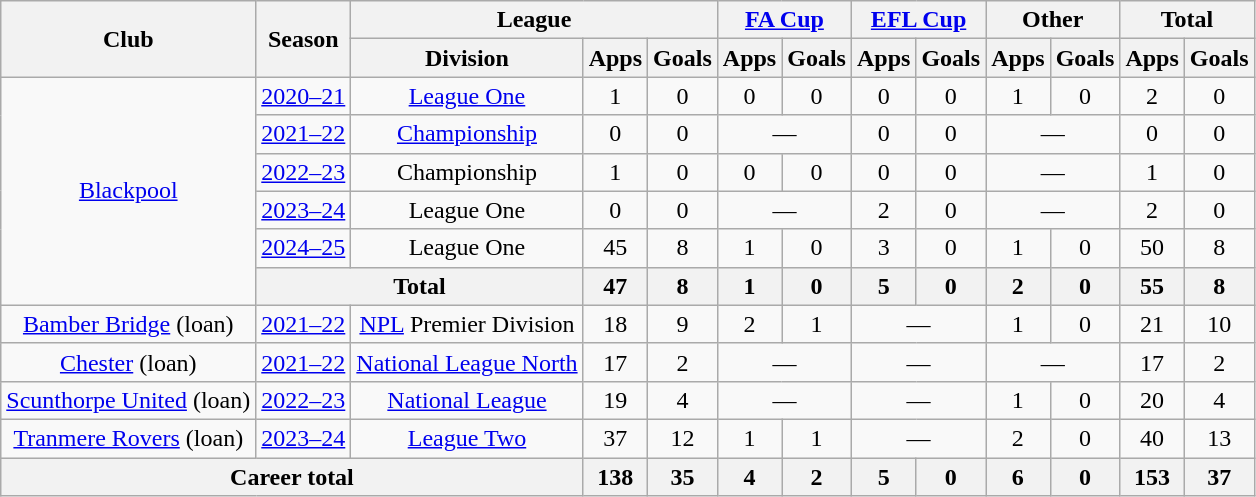<table class="wikitable" style="text-align: center;">
<tr>
<th rowspan="2">Club</th>
<th rowspan="2">Season</th>
<th colspan="3">League</th>
<th colspan="2"><a href='#'>FA Cup</a></th>
<th colspan="2"><a href='#'>EFL Cup</a></th>
<th colspan="2">Other</th>
<th colspan="3">Total</th>
</tr>
<tr>
<th>Division</th>
<th>Apps</th>
<th>Goals</th>
<th>Apps</th>
<th>Goals</th>
<th>Apps</th>
<th>Goals</th>
<th>Apps</th>
<th>Goals</th>
<th>Apps</th>
<th>Goals</th>
</tr>
<tr>
<td rowspan=6><a href='#'>Blackpool</a></td>
<td><a href='#'>2020–21</a></td>
<td><a href='#'>League One</a></td>
<td>1</td>
<td>0</td>
<td>0</td>
<td>0</td>
<td>0</td>
<td>0</td>
<td>1</td>
<td>0</td>
<td>2</td>
<td>0</td>
</tr>
<tr>
<td><a href='#'>2021–22</a></td>
<td><a href='#'>Championship</a></td>
<td>0</td>
<td>0</td>
<td colspan=2>—</td>
<td>0</td>
<td>0</td>
<td colspan=2>—</td>
<td>0</td>
<td>0</td>
</tr>
<tr>
<td><a href='#'>2022–23</a></td>
<td>Championship</td>
<td>1</td>
<td>0</td>
<td>0</td>
<td>0</td>
<td>0</td>
<td>0</td>
<td colspan=2>—</td>
<td>1</td>
<td>0</td>
</tr>
<tr>
<td><a href='#'>2023–24</a></td>
<td>League One</td>
<td>0</td>
<td>0</td>
<td colspan=2>—</td>
<td>2</td>
<td>0</td>
<td colspan=2>—</td>
<td>2</td>
<td>0</td>
</tr>
<tr>
<td><a href='#'>2024–25</a></td>
<td>League One</td>
<td>45</td>
<td>8</td>
<td>1</td>
<td>0</td>
<td>3</td>
<td>0</td>
<td>1</td>
<td>0</td>
<td>50</td>
<td>8</td>
</tr>
<tr>
<th colspan=2>Total</th>
<th>47</th>
<th>8</th>
<th>1</th>
<th>0</th>
<th>5</th>
<th>0</th>
<th>2</th>
<th>0</th>
<th>55</th>
<th>8</th>
</tr>
<tr>
<td><a href='#'>Bamber Bridge</a> (loan)</td>
<td><a href='#'>2021–22</a></td>
<td><a href='#'>NPL</a> Premier Division</td>
<td>18</td>
<td>9</td>
<td>2</td>
<td>1</td>
<td colspan="2">—</td>
<td>1</td>
<td>0</td>
<td>21</td>
<td>10</td>
</tr>
<tr>
<td><a href='#'>Chester</a> (loan)</td>
<td><a href='#'>2021–22</a></td>
<td><a href='#'>National League North</a></td>
<td>17</td>
<td>2</td>
<td colspan=2>—</td>
<td colspan=2>—</td>
<td colspan=2>—</td>
<td>17</td>
<td>2</td>
</tr>
<tr>
<td><a href='#'>Scunthorpe United</a> (loan)</td>
<td><a href='#'>2022–23</a></td>
<td><a href='#'>National League</a></td>
<td>19</td>
<td>4</td>
<td colspan=2>—</td>
<td colspan=2>—</td>
<td>1</td>
<td>0</td>
<td>20</td>
<td>4</td>
</tr>
<tr>
<td><a href='#'>Tranmere Rovers</a> (loan)</td>
<td><a href='#'>2023–24</a></td>
<td><a href='#'>League Two</a></td>
<td>37</td>
<td>12</td>
<td>1</td>
<td>1</td>
<td colspan=2>—</td>
<td>2</td>
<td>0</td>
<td>40</td>
<td>13</td>
</tr>
<tr>
<th colspan=3>Career total</th>
<th>138</th>
<th>35</th>
<th>4</th>
<th>2</th>
<th>5</th>
<th>0</th>
<th>6</th>
<th>0</th>
<th>153</th>
<th>37</th>
</tr>
</table>
